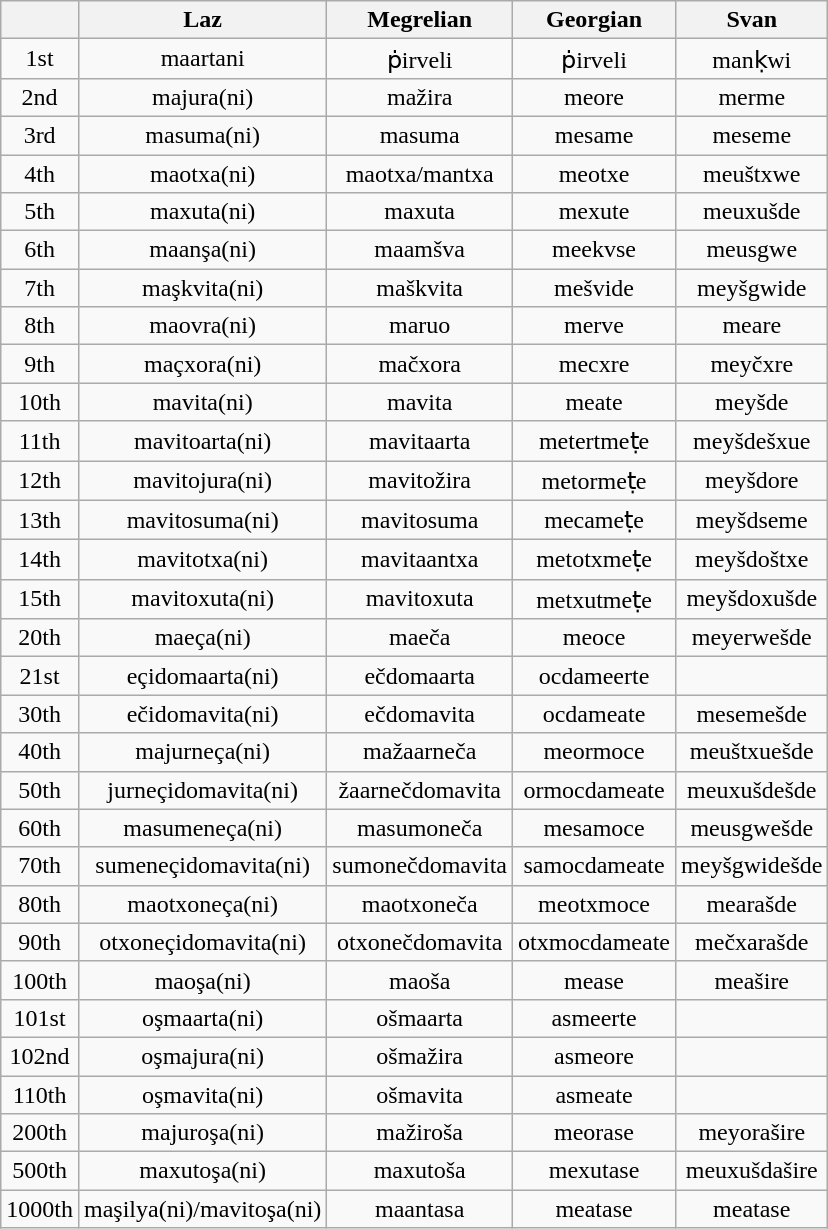<table class="wikitable" style="text-align:center;">
<tr>
<th> </th>
<th>Laz</th>
<th>Megrelian</th>
<th>Georgian</th>
<th>Svan</th>
</tr>
<tr>
<td>1st</td>
<td>maartani</td>
<td>ṗirveli</td>
<td>ṗirveli</td>
<td>manḳwi</td>
</tr>
<tr>
<td>2nd</td>
<td>majura(ni)</td>
<td>mažira</td>
<td>meore</td>
<td>merme</td>
</tr>
<tr>
<td>3rd</td>
<td>masuma(ni)</td>
<td>masuma</td>
<td>mesame</td>
<td>meseme</td>
</tr>
<tr>
<td>4th</td>
<td>maotxa(ni)</td>
<td>maotxa/mantxa</td>
<td>meotxe</td>
<td>meuštxwe</td>
</tr>
<tr>
<td>5th</td>
<td>maxuta(ni)</td>
<td>maxuta</td>
<td>mexute</td>
<td>meuxušde</td>
</tr>
<tr>
<td>6th</td>
<td>maanşa(ni)</td>
<td>maamšva</td>
<td>meekvse</td>
<td>meusgwe</td>
</tr>
<tr>
<td>7th</td>
<td>maşkvita(ni)</td>
<td>maškvita</td>
<td>mešvide</td>
<td>meyšgwide</td>
</tr>
<tr>
<td>8th</td>
<td>maovra(ni)</td>
<td>maruo</td>
<td>merve</td>
<td>meare</td>
</tr>
<tr>
<td>9th</td>
<td>maçxora(ni)</td>
<td>mačxora</td>
<td>mecxre</td>
<td>meyčxre</td>
</tr>
<tr>
<td>10th</td>
<td>mavita(ni)</td>
<td>mavita</td>
<td>meate</td>
<td>meyšde</td>
</tr>
<tr>
<td>11th</td>
<td>mavitoarta(ni)</td>
<td>mavitaarta</td>
<td>metertmeṭe</td>
<td>meyšdešxue</td>
</tr>
<tr>
<td>12th</td>
<td>mavitojura(ni)</td>
<td>mavitožira</td>
<td>metormeṭe</td>
<td>meyšdore</td>
</tr>
<tr>
<td>13th</td>
<td>mavitosuma(ni)</td>
<td>mavitosuma</td>
<td>mecameṭe</td>
<td>meyšdseme</td>
</tr>
<tr>
<td>14th</td>
<td>mavitotxa(ni)</td>
<td>mavitaantxa</td>
<td>metotxmeṭe</td>
<td>meyšdoštxe</td>
</tr>
<tr>
<td>15th</td>
<td>mavitoxuta(ni)</td>
<td>mavitoxuta</td>
<td>metxutmeṭe</td>
<td>meyšdoxušde</td>
</tr>
<tr>
<td>20th</td>
<td>maeça(ni)</td>
<td>maeča</td>
<td>meoce</td>
<td>meyerwešde</td>
</tr>
<tr>
<td>21st</td>
<td>eçidomaarta(ni)</td>
<td>ečdomaarta</td>
<td>ocdameerte</td>
<td></td>
</tr>
<tr>
<td>30th</td>
<td>ečidomavita(ni)</td>
<td>ečdomavita</td>
<td>ocdameate</td>
<td>mesemešde</td>
</tr>
<tr>
<td>40th</td>
<td>majurneça(ni)</td>
<td>mažaarneča</td>
<td>meormoce</td>
<td>meuštxuešde</td>
</tr>
<tr>
<td>50th</td>
<td>jurneçidomavita(ni)</td>
<td>žaarnečdomavita</td>
<td>ormocdameate</td>
<td>meuxušdešde</td>
</tr>
<tr>
<td>60th</td>
<td>masumeneça(ni)</td>
<td>masumoneča</td>
<td>mesamoce</td>
<td>meusgwešde</td>
</tr>
<tr>
<td>70th</td>
<td>sumeneçidomavita(ni)</td>
<td>sumonečdomavita</td>
<td>samocdameate</td>
<td>meyšgwidešde</td>
</tr>
<tr>
<td>80th</td>
<td>maotxoneça(ni)</td>
<td>maotxoneča</td>
<td>meotxmoce</td>
<td>mearašde</td>
</tr>
<tr>
<td>90th</td>
<td>otxoneçidomavita(ni)</td>
<td>otxonečdomavita</td>
<td>otxmocdameate</td>
<td>mečxarašde</td>
</tr>
<tr>
<td>100th</td>
<td>maoşa(ni)</td>
<td>maoša</td>
<td>mease</td>
<td>meašire</td>
</tr>
<tr>
<td>101st</td>
<td>oşmaarta(ni)</td>
<td>ošmaarta</td>
<td>asmeerte</td>
<td></td>
</tr>
<tr>
<td>102nd</td>
<td>oşmajura(ni)</td>
<td>ošmažira</td>
<td>asmeore</td>
<td></td>
</tr>
<tr>
<td>110th</td>
<td>oşmavita(ni)</td>
<td>ošmavita</td>
<td>asmeate</td>
<td></td>
</tr>
<tr>
<td>200th</td>
<td>majuroşa(ni)</td>
<td>mažiroša</td>
<td>meorase</td>
<td>meyorašire</td>
</tr>
<tr>
<td>500th</td>
<td>maxutoşa(ni)</td>
<td>maxutoša</td>
<td>mexutase</td>
<td>meuxušdašire</td>
</tr>
<tr>
<td>1000th</td>
<td>maşilya(ni)/mavitoşa(ni)</td>
<td>maantasa</td>
<td>meatase</td>
<td>meatase</td>
</tr>
</table>
